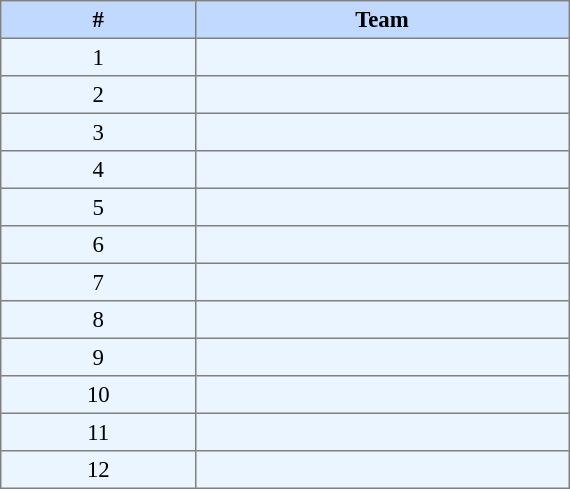<table bgcolor="#f7f8ff" cellpadding="3" cellspacing="0" border="1" width="30%" style="margin:0 auto;font-size: 95%; border: gray solid 1px; border-collapse: collapse;">
<tr bgcolor=#C1D8FF>
<th>#</th>
<th>Team</th>
</tr>
<tr align=left bgcolor=#EBF5FF>
<td align=center> 1</td>
<td></td>
</tr>
<tr align=left bgcolor=#EBF5FF>
<td align=center> 2</td>
<td></td>
</tr>
<tr align=left bgcolor=#EBF5FF>
<td align=center> 3</td>
<td></td>
</tr>
<tr align=left bgcolor=#EBF5FF>
<td align=center>4</td>
<td></td>
</tr>
<tr align=left bgcolor=#EBF5FF>
<td align=center>5</td>
<td></td>
</tr>
<tr align=left bgcolor=#EBF5FF>
<td align=center>6</td>
<td></td>
</tr>
<tr align=left bgcolor=#EBF5FF>
<td align=center>7</td>
<td></td>
</tr>
<tr align=left bgcolor=#EBF5FF>
<td align=center>8</td>
<td></td>
</tr>
<tr align=left bgcolor=#EBF5FF>
<td align=center>9</td>
<td></td>
</tr>
<tr align=left bgcolor=#EBF5FF>
<td align=center>10</td>
<td></td>
</tr>
<tr align=left bgcolor=#EBF5FF>
<td align=center>11</td>
<td></td>
</tr>
<tr align=left bgcolor=#EBF5FF>
<td align=center>12</td>
<td></td>
</tr>
</table>
